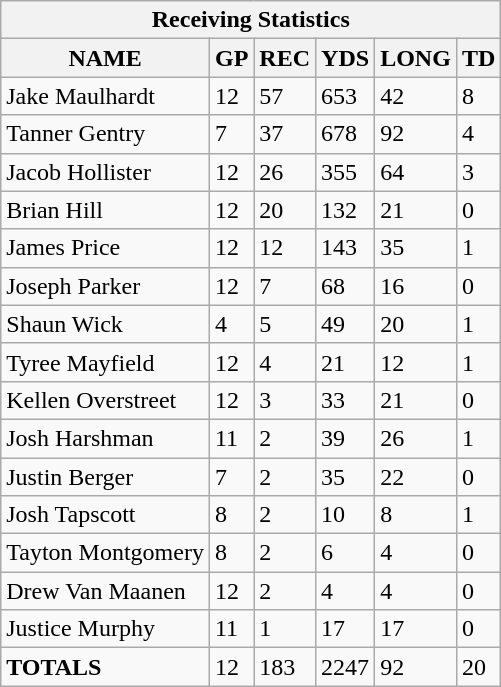<table class="wikitable sortable collapsible collapsed">
<tr>
<th colspan="7">Receiving Statistics</th>
</tr>
<tr>
<th>NAME</th>
<th>GP</th>
<th>REC</th>
<th>YDS</th>
<th>LONG</th>
<th>TD</th>
</tr>
<tr>
<td>Jake Maulhardt</td>
<td>12</td>
<td>57</td>
<td>653</td>
<td>42</td>
<td>8</td>
</tr>
<tr>
<td>Tanner Gentry</td>
<td>7</td>
<td>37</td>
<td>678</td>
<td>92</td>
<td>4</td>
</tr>
<tr>
<td>Jacob Hollister</td>
<td>12</td>
<td>26</td>
<td>355</td>
<td>64</td>
<td>3</td>
</tr>
<tr>
<td>Brian Hill</td>
<td>12</td>
<td>20</td>
<td>132</td>
<td>21</td>
<td>0</td>
</tr>
<tr>
<td>James Price</td>
<td>12</td>
<td>12</td>
<td>143</td>
<td>35</td>
<td>1</td>
</tr>
<tr>
<td>Joseph Parker</td>
<td>12</td>
<td>7</td>
<td>68</td>
<td>16</td>
<td>0</td>
</tr>
<tr>
<td>Shaun Wick</td>
<td>4</td>
<td>5</td>
<td>49</td>
<td>20</td>
<td>1</td>
</tr>
<tr>
<td>Tyree Mayfield</td>
<td>12</td>
<td>4</td>
<td>21</td>
<td>12</td>
<td>1</td>
</tr>
<tr>
<td>Kellen Overstreet</td>
<td>12</td>
<td>3</td>
<td>33</td>
<td>21</td>
<td>0</td>
</tr>
<tr>
<td>Josh Harshman</td>
<td>11</td>
<td>2</td>
<td>39</td>
<td>26</td>
<td>1</td>
</tr>
<tr>
<td>Justin Berger</td>
<td>7</td>
<td>2</td>
<td>35</td>
<td>22</td>
<td>0</td>
</tr>
<tr>
<td>Josh Tapscott</td>
<td>8</td>
<td>2</td>
<td>10</td>
<td>8</td>
<td>1</td>
</tr>
<tr>
<td>Tayton Montgomery</td>
<td>8</td>
<td>2</td>
<td>6</td>
<td>4</td>
<td>0</td>
</tr>
<tr>
<td>Drew Van Maanen</td>
<td>12</td>
<td>2</td>
<td>4</td>
<td>4</td>
<td>0</td>
</tr>
<tr>
<td>Justice Murphy</td>
<td>11</td>
<td>1</td>
<td>17</td>
<td>17</td>
<td>0</td>
</tr>
<tr>
<td><strong>TOTALS</strong></td>
<td>12</td>
<td>183</td>
<td>2247</td>
<td>92</td>
<td>20</td>
</tr>
</table>
